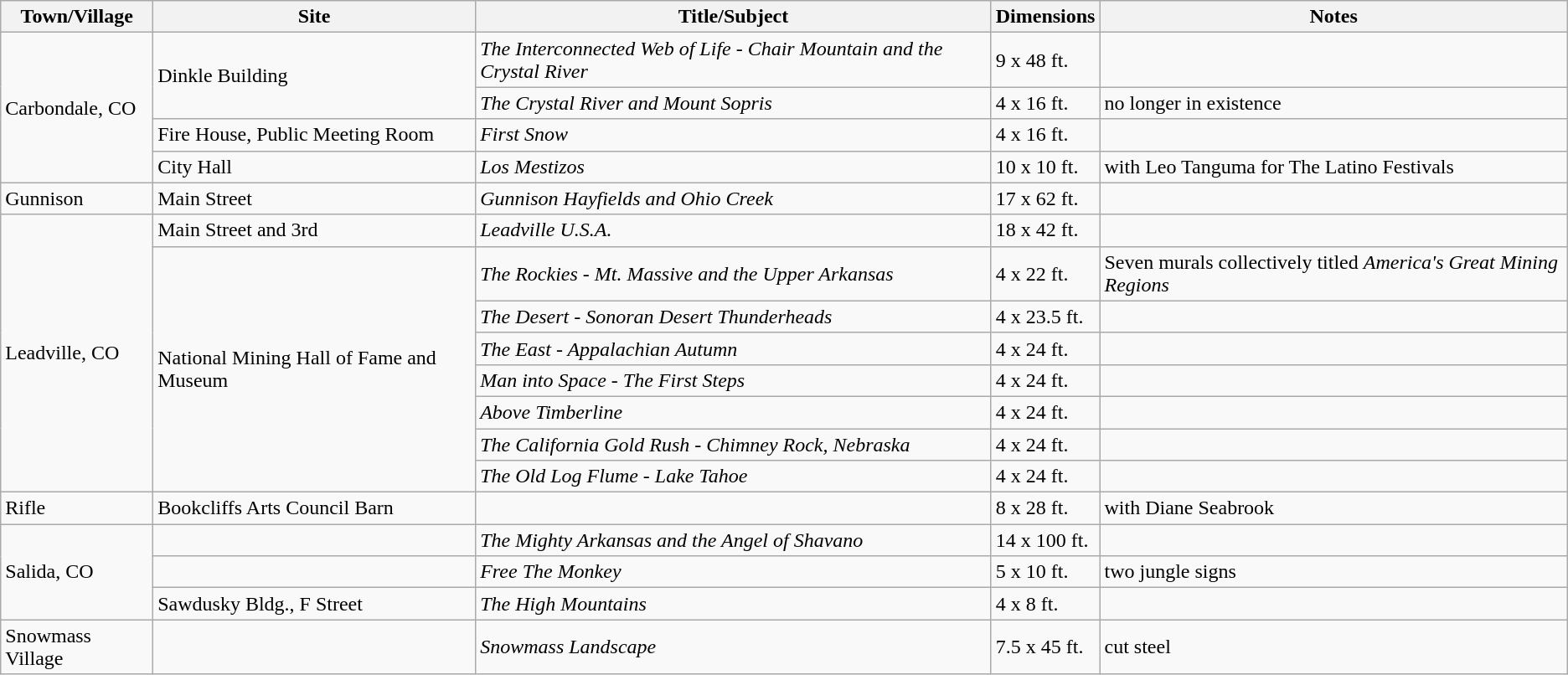<table class="wikitable">
<tr>
<th>Town/Village</th>
<th>Site</th>
<th>Title/Subject</th>
<th>Dimensions</th>
<th>Notes</th>
</tr>
<tr>
<td rowspan="4">Carbondale, CO</td>
<td rowspan="2">Dinkle Building</td>
<td><em>The Interconnected Web of Life - Chair Mountain and the Crystal River</em></td>
<td>9 x 48 ft.</td>
<td></td>
</tr>
<tr>
<td><em>The Crystal River and Mount Sopris</em></td>
<td>4 x 16 ft.</td>
<td>no longer in existence</td>
</tr>
<tr>
<td>Fire House, Public Meeting Room</td>
<td><em>First Snow</em></td>
<td>4 x 16 ft.</td>
<td></td>
</tr>
<tr>
<td>City Hall</td>
<td><em>Los Mestizos</em></td>
<td>10 x 10 ft.</td>
<td>with Leo Tanguma for The Latino Festivals</td>
</tr>
<tr>
<td>Gunnison</td>
<td>Main Street</td>
<td><em>Gunnison Hayfields and Ohio Creek</em></td>
<td>17 x 62 ft.</td>
<td></td>
</tr>
<tr>
<td rowspan="8">Leadville, CO</td>
<td>Main Street and 3rd</td>
<td><em>Leadville U.S.A.</em></td>
<td>18 x 42 ft.</td>
<td></td>
</tr>
<tr>
<td rowspan="7">National Mining Hall of Fame and Museum</td>
<td><em>The Rockies - Mt. Massive and the Upper Arkansas</em></td>
<td>4 x 22 ft.</td>
<td>Seven murals collectively titled <em>America's Great Mining Regions</em></td>
</tr>
<tr>
<td><em>The Desert - Sonoran Desert Thunderheads</em></td>
<td>4 x 23.5 ft.</td>
<td></td>
</tr>
<tr>
<td><em>The East - Appalachian Autumn</em></td>
<td>4 x 24 ft.</td>
<td></td>
</tr>
<tr>
<td><em>Man into Space - The First Steps</em></td>
<td>4 x 24 ft.</td>
<td></td>
</tr>
<tr>
<td><em>Above Timberline</em></td>
<td>4 x 24 ft.</td>
<td></td>
</tr>
<tr>
<td><em>The California Gold Rush - Chimney Rock, Nebraska</em></td>
<td>4 x 24 ft.</td>
<td></td>
</tr>
<tr>
<td><em>The Old Log Flume - Lake Tahoe</em></td>
<td>4 x 24 ft.</td>
<td></td>
</tr>
<tr>
<td>Rifle</td>
<td>Bookcliffs Arts Council Barn</td>
<td></td>
<td>8 x 28 ft.</td>
<td>with Diane Seabrook</td>
</tr>
<tr>
<td rowspan="3">Salida, CO</td>
<td></td>
<td><em>The Mighty Arkansas and the Angel of Shavano</em></td>
<td>14 x 100 ft.</td>
<td></td>
</tr>
<tr>
<td></td>
<td><em>Free The Monkey</em></td>
<td>5 x 10 ft.</td>
<td>two jungle signs</td>
</tr>
<tr>
<td>Sawdusky Bldg., F Street</td>
<td><em>The High Mountains</em></td>
<td>4 x 8 ft.</td>
<td></td>
</tr>
<tr>
<td>Snowmass Village</td>
<td></td>
<td><em>Snowmass Landscape</em></td>
<td>7.5 x 45 ft.</td>
<td>cut steel</td>
</tr>
</table>
